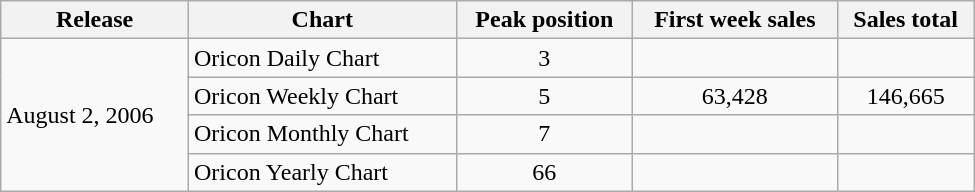<table class="wikitable" width="650px">
<tr>
<th>Release</th>
<th>Chart</th>
<th>Peak position</th>
<th>First week sales</th>
<th>Sales total</th>
</tr>
<tr>
<td rowspan="4">August 2, 2006</td>
<td>Oricon Daily Chart</td>
<td align="center">3</td>
<td></td>
<td></td>
</tr>
<tr>
<td>Oricon Weekly Chart</td>
<td align="center">5</td>
<td align="center">63,428</td>
<td align="center">146,665</td>
</tr>
<tr>
<td>Oricon Monthly Chart</td>
<td align="center">7</td>
<td></td>
<td></td>
</tr>
<tr>
<td>Oricon Yearly Chart</td>
<td align="center">66</td>
<td></td>
<td></td>
</tr>
</table>
